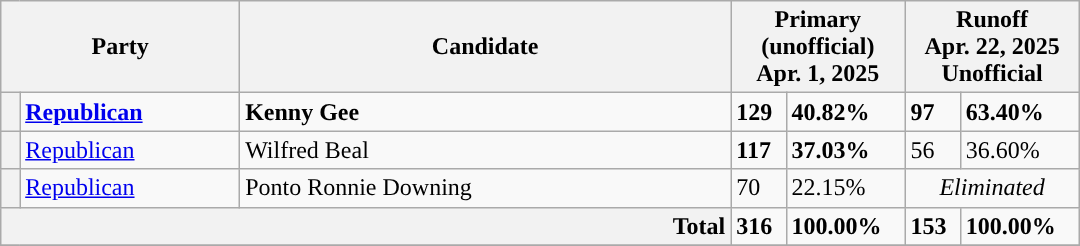<table class="wikitable defaultright" style=width:45em; style="font-size: 95%;" |>
<tr>
<th colspan=2 style=width:8em>Party</th>
<th style=width:20em>Candidate</th>
<th colspan=2>Primary<br>(unofficial)<br>Apr. 1, 2025</th>
<th colspan=2>Runoff<br>Apr. 22, 2025<br>Unofficial</th>
</tr>
<tr>
<th style="background-color:"></th>
<td style="text-align:left;"><strong><a href='#'>Republican</a></strong></td>
<td style="text-align:left;"><strong>Kenny Gee</strong></td>
<td><strong>129</strong></td>
<td><strong>40.82%</strong></td>
<td><strong>97</strong></td>
<td><strong>63.40%</strong></td>
</tr>
<tr>
<th style="background-color:"></th>
<td style="text-align:left;"><a href='#'>Republican</a></td>
<td style="text-align:left;">Wilfred Beal</td>
<td><strong>117</strong></td>
<td><strong>37.03%</strong></td>
<td>56</td>
<td>36.60%</td>
</tr>
<tr>
<th style="background-color:"></th>
<td style="text-align:left;"><a href='#'>Republican</a></td>
<td style="text-align:left;">Ponto Ronnie Downing</td>
<td>70</td>
<td>22.15%</td>
<td style="text-align:center;" colspan=2><em>Eliminated</em></td>
</tr>
<tr>
<th style="text-align: right;" colspan=3>Total</th>
<td><strong>316</strong></td>
<td><strong>100.00%</strong></td>
<td><strong>153</strong></td>
<td><strong>100.00%</strong></td>
</tr>
<tr>
</tr>
</table>
